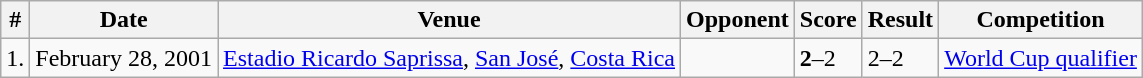<table class="wikitable">
<tr>
<th>#</th>
<th>Date</th>
<th>Venue</th>
<th>Opponent</th>
<th>Score</th>
<th>Result</th>
<th>Competition</th>
</tr>
<tr>
<td>1.</td>
<td>February 28, 2001</td>
<td><a href='#'>Estadio Ricardo Saprissa</a>, <a href='#'>San José</a>, <a href='#'>Costa Rica</a></td>
<td></td>
<td><strong>2</strong>–2</td>
<td>2–2</td>
<td><a href='#'>World Cup qualifier</a></td>
</tr>
</table>
